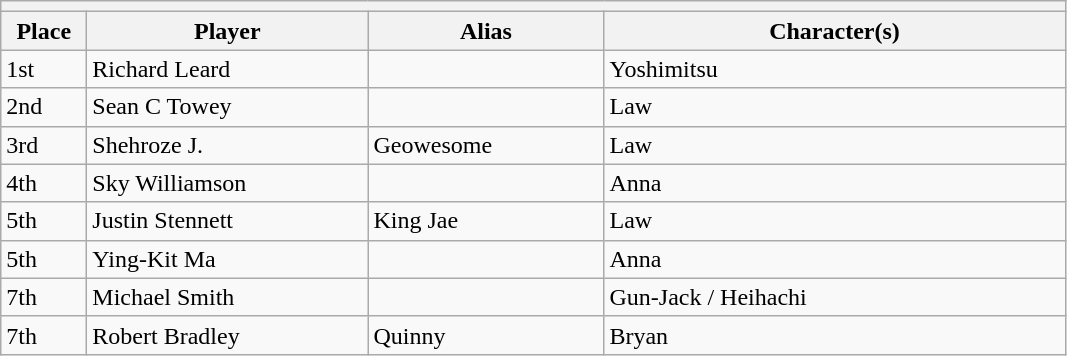<table class="wikitable">
<tr>
<th colspan="4"><em></em> <em></em></th>
</tr>
<tr>
<th style="width:50px;">Place</th>
<th style="width:180px;">Player</th>
<th style="width:150px;">Alias</th>
<th style="width:300px;">Character(s)</th>
</tr>
<tr>
<td>1st</td>
<td> Richard Leard</td>
<td></td>
<td>Yoshimitsu</td>
</tr>
<tr>
<td>2nd</td>
<td> Sean C Towey</td>
<td></td>
<td>Law</td>
</tr>
<tr>
<td>3rd</td>
<td> Shehroze J.</td>
<td>Geowesome</td>
<td>Law</td>
</tr>
<tr>
<td>4th</td>
<td> Sky Williamson</td>
<td></td>
<td>Anna</td>
</tr>
<tr>
<td>5th</td>
<td> Justin Stennett</td>
<td>King Jae</td>
<td>Law</td>
</tr>
<tr>
<td>5th</td>
<td> Ying-Kit Ma</td>
<td></td>
<td>Anna</td>
</tr>
<tr>
<td>7th</td>
<td> Michael Smith</td>
<td></td>
<td>Gun-Jack / Heihachi</td>
</tr>
<tr>
<td>7th</td>
<td> Robert Bradley</td>
<td>Quinny</td>
<td>Bryan</td>
</tr>
</table>
